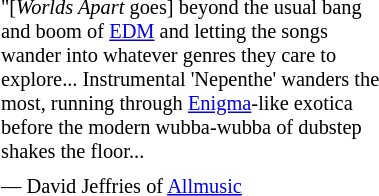<table class="toccolours" style="float: left; margin-left: 0em; margin-right: 2em; font-size: 85%; background:offwhite; color:black; width:20em; max-width: 40%;" cellspacing="5">
<tr>
<td style="text-align: left;">"[<em>Worlds Apart</em> goes] beyond the usual bang and boom of <a href='#'>EDM</a> and letting the songs wander into whatever genres they care to explore... Instrumental 'Nepenthe' wanders the most, running through <a href='#'>Enigma</a>-like exotica before the modern wubba-wubba of dubstep shakes the floor...</td>
</tr>
<tr>
<td style="text-align: left;">— David Jeffries of <a href='#'>Allmusic</a></td>
</tr>
</table>
